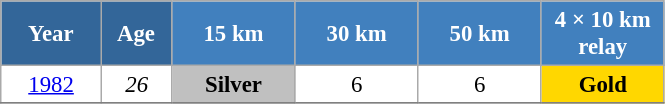<table class="wikitable" style="font-size:95%; text-align:center; border:grey solid 1px; border-collapse:collapse; background:#ffffff;">
<tr>
<th style="background-color:#369; color:white; width:60px;"> Year </th>
<th style="background-color:#369; color:white; width:40px;"> Age </th>
<th style="background-color:#4180be; color:white; width:75px;"> 15 km </th>
<th style="background-color:#4180be; color:white; width:75px;"> 30 km </th>
<th style="background-color:#4180be; color:white; width:75px;"> 50 km </th>
<th style="background-color:#4180be; color:white; width:75px;"> 4 × 10 km <br> relay </th>
</tr>
<tr>
<td><a href='#'>1982</a></td>
<td><em>26</em></td>
<td style="background:silver;"><strong>Silver</strong></td>
<td>6</td>
<td>6</td>
<td style="background:gold;"><strong>Gold</strong></td>
</tr>
<tr>
</tr>
</table>
